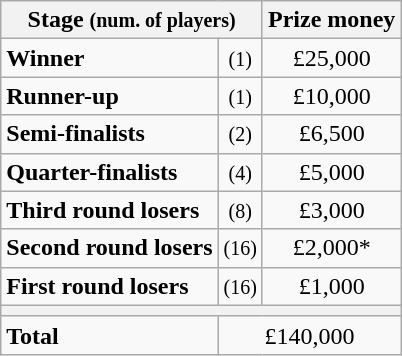<table class="wikitable">
<tr>
<th colspan=2>Stage <small>(num. of players)</small></th>
<th>Prize money</th>
</tr>
<tr>
<td><strong>Winner</strong></td>
<td align=center><small>(1)</small></td>
<td align=center>£25,000</td>
</tr>
<tr>
<td><strong>Runner-up</strong></td>
<td align=center><small>(1)</small></td>
<td align=center>£10,000</td>
</tr>
<tr>
<td><strong>Semi-finalists</strong></td>
<td align=center><small>(2)</small></td>
<td align=center>£6,500</td>
</tr>
<tr>
<td><strong>Quarter-finalists</strong></td>
<td align=center><small>(4)</small></td>
<td align=center>£5,000</td>
</tr>
<tr>
<td><strong>Third round losers</strong></td>
<td align=center><small>(8)</small></td>
<td align=center>£3,000</td>
</tr>
<tr>
<td><strong>Second round losers</strong></td>
<td align=center><small>(16)</small></td>
<td align=center>£2,000*</td>
</tr>
<tr>
<td><strong>First round losers</strong></td>
<td align=center><small>(16)</small></td>
<td align=center>£1,000</td>
</tr>
<tr>
<th colspan=3></th>
</tr>
<tr>
<td><strong>Total</strong></td>
<td align=center colspan=2>£140,000</td>
</tr>
</table>
